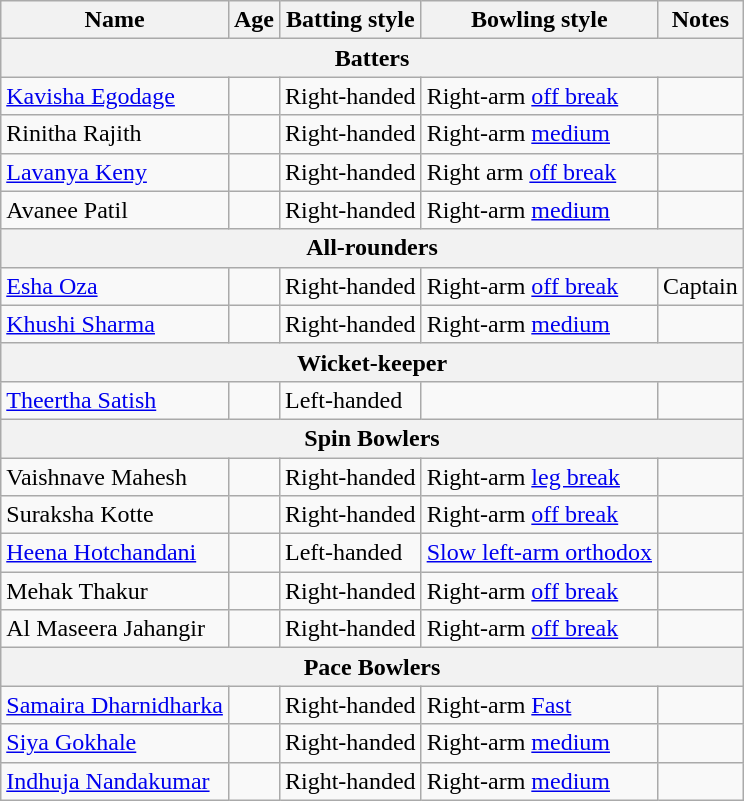<table class="wikitable">
<tr>
<th>Name</th>
<th>Age</th>
<th>Batting style</th>
<th>Bowling style</th>
<th>Notes</th>
</tr>
<tr>
<th colspan="5">Batters</th>
</tr>
<tr>
<td><a href='#'>Kavisha Egodage</a></td>
<td></td>
<td>Right-handed</td>
<td>Right-arm <a href='#'>off break</a></td>
<td></td>
</tr>
<tr>
<td>Rinitha Rajith</td>
<td></td>
<td>Right-handed</td>
<td>Right-arm <a href='#'>medium</a></td>
<td></td>
</tr>
<tr>
<td><a href='#'>Lavanya Keny</a></td>
<td></td>
<td>Right-handed</td>
<td>Right arm <a href='#'>off break</a></td>
<td></td>
</tr>
<tr>
<td>Avanee Patil</td>
<td></td>
<td>Right-handed</td>
<td>Right-arm <a href='#'>medium</a></td>
<td></td>
</tr>
<tr>
<th colspan="5">All-rounders</th>
</tr>
<tr>
<td><a href='#'>Esha Oza</a></td>
<td></td>
<td>Right-handed</td>
<td>Right-arm <a href='#'>off break</a></td>
<td>Captain</td>
</tr>
<tr>
<td><a href='#'>Khushi Sharma</a></td>
<td></td>
<td>Right-handed</td>
<td>Right-arm <a href='#'>medium</a></td>
<td></td>
</tr>
<tr>
<th colspan="5">Wicket-keeper</th>
</tr>
<tr>
<td><a href='#'>Theertha Satish</a></td>
<td></td>
<td>Left-handed</td>
<td></td>
<td></td>
</tr>
<tr>
<th colspan="5">Spin Bowlers</th>
</tr>
<tr>
<td>Vaishnave Mahesh</td>
<td></td>
<td>Right-handed</td>
<td>Right-arm <a href='#'>leg break</a></td>
<td></td>
</tr>
<tr>
<td>Suraksha Kotte</td>
<td></td>
<td>Right-handed</td>
<td>Right-arm <a href='#'>off break</a></td>
<td></td>
</tr>
<tr>
<td><a href='#'>Heena Hotchandani</a></td>
<td></td>
<td>Left-handed</td>
<td><a href='#'>Slow left-arm orthodox</a></td>
<td></td>
</tr>
<tr>
<td>Mehak Thakur</td>
<td></td>
<td>Right-handed</td>
<td>Right-arm <a href='#'>off break</a></td>
<td></td>
</tr>
<tr>
<td>Al Maseera Jahangir</td>
<td></td>
<td>Right-handed</td>
<td>Right-arm <a href='#'>off break</a></td>
<td></td>
</tr>
<tr>
<th colspan="5">Pace Bowlers</th>
</tr>
<tr>
<td><a href='#'>Samaira Dharnidharka</a></td>
<td></td>
<td>Right-handed</td>
<td>Right-arm <a href='#'>Fast</a></td>
<td></td>
</tr>
<tr>
<td><a href='#'>Siya Gokhale</a></td>
<td></td>
<td>Right-handed</td>
<td>Right-arm <a href='#'>medium</a></td>
<td></td>
</tr>
<tr>
<td><a href='#'>Indhuja Nandakumar</a></td>
<td></td>
<td>Right-handed</td>
<td>Right-arm <a href='#'>medium</a></td>
<td></td>
</tr>
</table>
